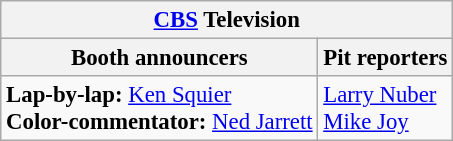<table class="wikitable" style="font-size: 95%;">
<tr>
<th colspan="2"><a href='#'>CBS</a> Television</th>
</tr>
<tr>
<th>Booth announcers</th>
<th>Pit reporters</th>
</tr>
<tr>
<td><strong>Lap-by-lap:</strong> <a href='#'>Ken Squier</a><br><strong>Color-commentator:</strong> <a href='#'>Ned Jarrett</a></td>
<td><a href='#'>Larry Nuber</a> <br> <a href='#'>Mike Joy</a></td>
</tr>
</table>
